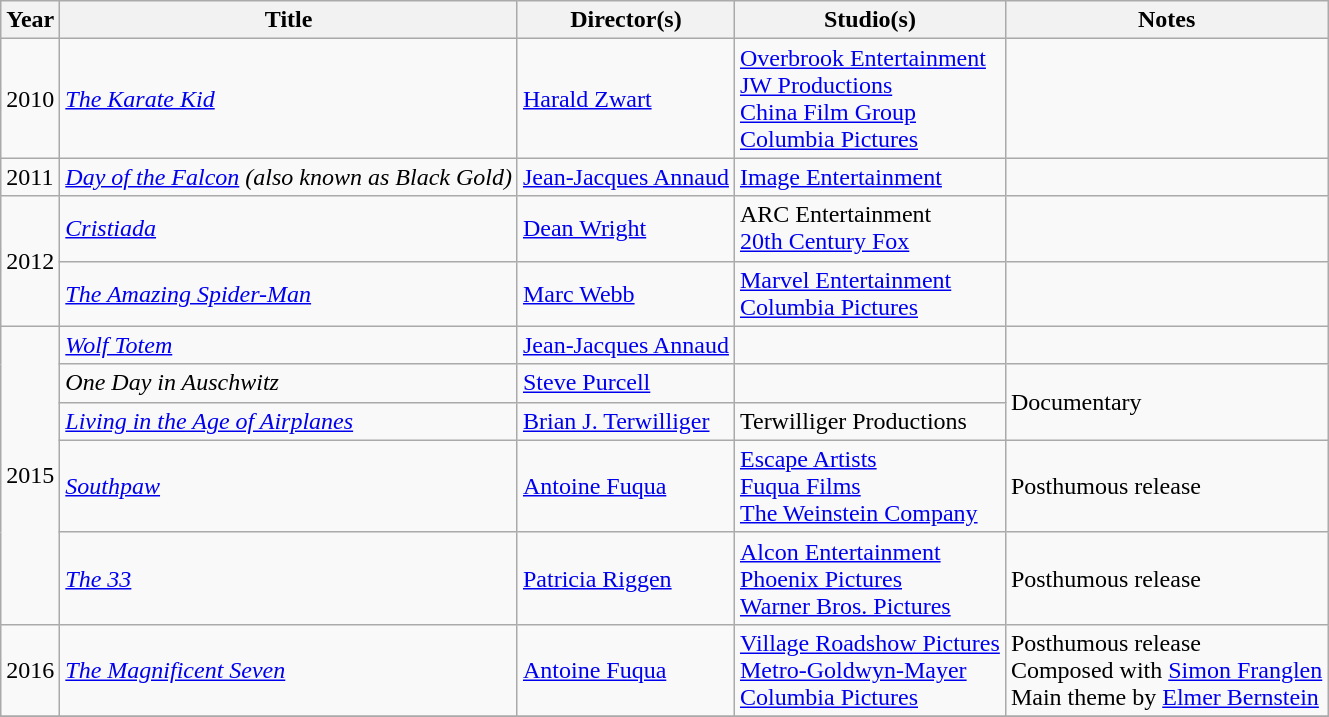<table class="wikitable sortable">
<tr>
<th>Year</th>
<th>Title</th>
<th>Director(s)</th>
<th>Studio(s)</th>
<th>Notes</th>
</tr>
<tr>
<td>2010</td>
<td><em><a href='#'>The Karate Kid</a></em></td>
<td><a href='#'>Harald Zwart</a></td>
<td><a href='#'>Overbrook Entertainment</a><br><a href='#'>JW Productions</a><br><a href='#'>China Film Group</a><br><a href='#'>Columbia Pictures</a></td>
<td></td>
</tr>
<tr>
<td>2011</td>
<td><em><a href='#'>Day of the Falcon</a> (also known as Black Gold)</em></td>
<td><a href='#'>Jean-Jacques Annaud</a></td>
<td><a href='#'>Image Entertainment</a></td>
<td></td>
</tr>
<tr>
<td rowspan="2">2012</td>
<td><em><a href='#'>Cristiada</a></em></td>
<td><a href='#'>Dean Wright</a></td>
<td>ARC Entertainment<br><a href='#'>20th Century Fox</a></td>
<td></td>
</tr>
<tr>
<td><em><a href='#'>The Amazing Spider-Man</a></em></td>
<td><a href='#'>Marc Webb</a></td>
<td><a href='#'>Marvel Entertainment</a><br><a href='#'>Columbia Pictures</a></td>
<td></td>
</tr>
<tr>
<td rowspan="5">2015</td>
<td><em><a href='#'>Wolf Totem</a></em></td>
<td><a href='#'>Jean-Jacques Annaud</a></td>
<td></td>
<td></td>
</tr>
<tr>
<td><em>One Day in Auschwitz</em></td>
<td><a href='#'>Steve Purcell</a></td>
<td></td>
<td rowspan="2">Documentary</td>
</tr>
<tr>
<td><em><a href='#'>Living in the Age of Airplanes</a></em></td>
<td><a href='#'>Brian J. Terwilliger</a></td>
<td>Terwilliger Productions</td>
</tr>
<tr>
<td><em><a href='#'>Southpaw</a></em></td>
<td><a href='#'>Antoine Fuqua</a></td>
<td><a href='#'>Escape Artists</a><br><a href='#'>Fuqua Films</a><br><a href='#'>The Weinstein Company</a></td>
<td>Posthumous release</td>
</tr>
<tr>
<td><em><a href='#'>The 33</a></em></td>
<td><a href='#'>Patricia Riggen</a></td>
<td><a href='#'>Alcon Entertainment</a><br><a href='#'>Phoenix Pictures</a><br><a href='#'>Warner Bros. Pictures</a></td>
<td>Posthumous release</td>
</tr>
<tr>
<td>2016</td>
<td><em><a href='#'>The Magnificent Seven</a></em></td>
<td><a href='#'>Antoine Fuqua</a></td>
<td><a href='#'>Village Roadshow Pictures</a><br><a href='#'>Metro-Goldwyn-Mayer</a><br><a href='#'>Columbia Pictures</a></td>
<td>Posthumous release<br>Composed with <a href='#'>Simon Franglen</a><br>Main theme by <a href='#'>Elmer Bernstein</a></td>
</tr>
<tr>
</tr>
</table>
